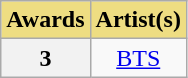<table class="wikitable" style="text-align:center">
<tr>
<th scope="col" style="background:#EEDD82">Awards</th>
<th scope="col" style="background:#EEDD82">Artist(s)</th>
</tr>
<tr>
<th scope="col">3</th>
<td><a href='#'>BTS</a></td>
</tr>
</table>
